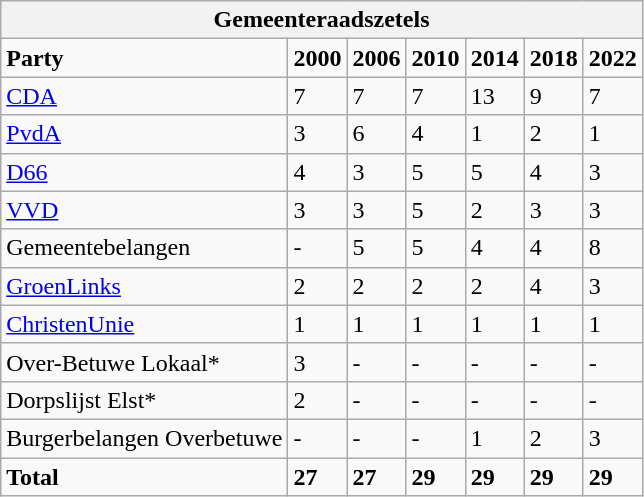<table class="wikitable">
<tr>
<th colspan="16"><strong>Gemeenteraadszetels</strong></th>
</tr>
<tr>
<td><strong>Party</strong></td>
<td><strong>2000</strong></td>
<td><strong>2006</strong></td>
<td><strong>2010</strong></td>
<td><strong>2014</strong></td>
<td><strong>2018</strong></td>
<td><strong>2022</strong></td>
</tr>
<tr>
<td><a href='#'>CDA</a></td>
<td>7</td>
<td>7</td>
<td>7</td>
<td>13</td>
<td>9</td>
<td>7</td>
</tr>
<tr>
<td><a href='#'>PvdA</a></td>
<td>3</td>
<td>6</td>
<td>4</td>
<td>1</td>
<td>2</td>
<td>1</td>
</tr>
<tr>
<td><a href='#'>D66</a></td>
<td>4</td>
<td>3</td>
<td>5</td>
<td>5</td>
<td>4</td>
<td>3</td>
</tr>
<tr>
<td><a href='#'>VVD</a></td>
<td>3</td>
<td>3</td>
<td>5</td>
<td>2</td>
<td>3</td>
<td>3</td>
</tr>
<tr>
<td>Gemeentebelangen</td>
<td>-</td>
<td>5</td>
<td>5</td>
<td>4</td>
<td>4</td>
<td>8</td>
</tr>
<tr>
<td><a href='#'>GroenLinks</a></td>
<td>2</td>
<td>2</td>
<td>2</td>
<td>2</td>
<td>4</td>
<td>3</td>
</tr>
<tr>
<td><a href='#'>ChristenUnie</a></td>
<td>1</td>
<td>1</td>
<td>1</td>
<td>1</td>
<td>1</td>
<td>1</td>
</tr>
<tr>
<td>Over-Betuwe Lokaal*</td>
<td>3</td>
<td>-</td>
<td>-</td>
<td>-</td>
<td>-</td>
<td>-</td>
</tr>
<tr>
<td>Dorpslijst Elst*</td>
<td>2</td>
<td>-</td>
<td>-</td>
<td>-</td>
<td>-</td>
<td>-</td>
</tr>
<tr>
<td>Burgerbelangen Overbetuwe</td>
<td>-</td>
<td>-</td>
<td>-</td>
<td>1</td>
<td>2</td>
<td>3</td>
</tr>
<tr>
<td><strong>Total</strong></td>
<td><strong>27</strong></td>
<td><strong>27</strong></td>
<td><strong>29</strong></td>
<td><strong>29</strong></td>
<td><strong>29</strong></td>
<td><strong>29</strong></td>
</tr>
</table>
